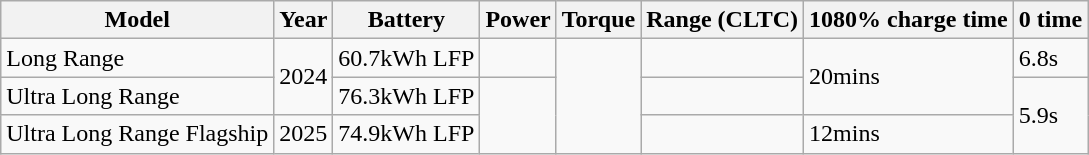<table class="wikitable">
<tr>
<th>Model</th>
<th>Year</th>
<th>Battery</th>
<th>Power</th>
<th>Torque</th>
<th>Range (CLTC)</th>
<th>1080% charge time</th>
<th>0 time</th>
</tr>
<tr>
<td>Long Range</td>
<td rowspan="2">2024</td>
<td>60.7kWh LFP</td>
<td></td>
<td rowspan="3"></td>
<td></td>
<td rowspan="2">20mins</td>
<td>6.8s</td>
</tr>
<tr>
<td>Ultra Long Range</td>
<td>76.3kWh LFP</td>
<td rowspan="2"></td>
<td></td>
<td rowspan="2">5.9s</td>
</tr>
<tr>
<td>Ultra Long Range Flagship</td>
<td>2025</td>
<td>74.9kWh LFP</td>
<td></td>
<td>12mins</td>
</tr>
</table>
